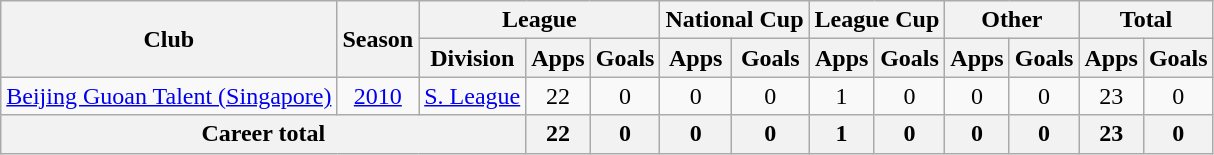<table class="wikitable" style="text-align: center">
<tr>
<th rowspan="2">Club</th>
<th rowspan="2">Season</th>
<th colspan="3">League</th>
<th colspan="2">National Cup</th>
<th colspan="2">League Cup</th>
<th colspan="2">Other</th>
<th colspan="2">Total</th>
</tr>
<tr>
<th>Division</th>
<th>Apps</th>
<th>Goals</th>
<th>Apps</th>
<th>Goals</th>
<th>Apps</th>
<th>Goals</th>
<th>Apps</th>
<th>Goals</th>
<th>Apps</th>
<th>Goals</th>
</tr>
<tr>
<td><a href='#'>Beijing Guoan Talent (Singapore)</a></td>
<td><a href='#'>2010</a></td>
<td><a href='#'>S. League</a></td>
<td>22</td>
<td>0</td>
<td>0</td>
<td>0</td>
<td>1</td>
<td>0</td>
<td>0</td>
<td>0</td>
<td>23</td>
<td>0</td>
</tr>
<tr>
<th colspan=3>Career total</th>
<th>22</th>
<th>0</th>
<th>0</th>
<th>0</th>
<th>1</th>
<th>0</th>
<th>0</th>
<th>0</th>
<th>23</th>
<th>0</th>
</tr>
</table>
